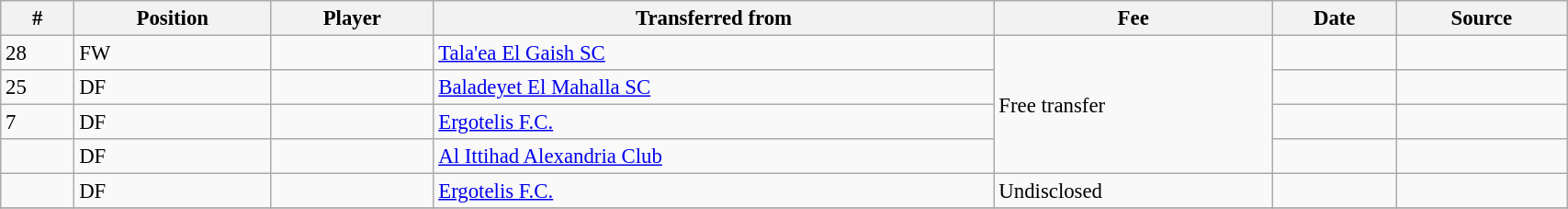<table class="wikitable sortable" style="width:90%; text-align:center; font-size:95%; text-align:left">
<tr>
<th>#</th>
<th>Position</th>
<th>Player</th>
<th>Transferred from</th>
<th>Fee</th>
<th>Date</th>
<th>Source</th>
</tr>
<tr>
<td>28</td>
<td>FW</td>
<td></td>
<td> <a href='#'>Tala'ea El Gaish SC</a></td>
<td rowspan=4>Free transfer</td>
<td></td>
<td></td>
</tr>
<tr>
<td>25</td>
<td>DF</td>
<td></td>
<td> <a href='#'>Baladeyet El Mahalla SC</a></td>
<td></td>
<td></td>
</tr>
<tr>
<td>7</td>
<td>DF</td>
<td></td>
<td> <a href='#'>Ergotelis F.C.</a></td>
<td></td>
<td></td>
</tr>
<tr>
<td></td>
<td>DF</td>
<td></td>
<td> <a href='#'>Al Ittihad Alexandria Club</a></td>
<td></td>
<td></td>
</tr>
<tr>
<td></td>
<td>DF</td>
<td></td>
<td> <a href='#'>Ergotelis F.C.</a></td>
<td>Undisclosed</td>
<td></td>
<td></td>
</tr>
<tr>
</tr>
</table>
